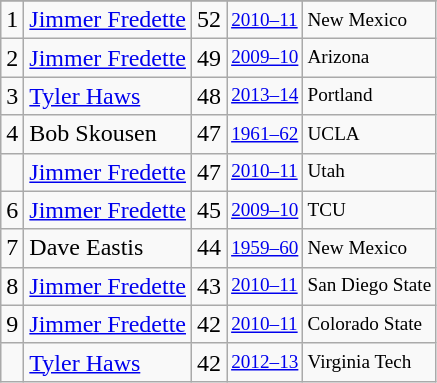<table class="wikitable">
<tr>
</tr>
<tr>
<td>1</td>
<td><a href='#'>Jimmer Fredette</a></td>
<td>52</td>
<td style="font-size:80%;"><a href='#'>2010–11</a></td>
<td style="font-size:80%;">New Mexico</td>
</tr>
<tr>
<td>2</td>
<td><a href='#'>Jimmer Fredette</a></td>
<td>49</td>
<td style="font-size:80%;"><a href='#'>2009–10</a></td>
<td style="font-size:80%;">Arizona</td>
</tr>
<tr>
<td>3</td>
<td><a href='#'>Tyler Haws</a></td>
<td>48</td>
<td style="font-size:80%;"><a href='#'>2013–14</a></td>
<td style="font-size:80%;">Portland</td>
</tr>
<tr>
<td>4</td>
<td>Bob Skousen</td>
<td>47</td>
<td style="font-size:80%;"><a href='#'>1961–62</a></td>
<td style="font-size:80%;">UCLA</td>
</tr>
<tr>
<td></td>
<td><a href='#'>Jimmer Fredette</a></td>
<td>47</td>
<td style="font-size:80%;"><a href='#'>2010–11</a></td>
<td style="font-size:80%;">Utah</td>
</tr>
<tr>
<td>6</td>
<td><a href='#'>Jimmer Fredette</a></td>
<td>45</td>
<td style="font-size:80%;"><a href='#'>2009–10</a></td>
<td style="font-size:80%;">TCU</td>
</tr>
<tr>
<td>7</td>
<td>Dave Eastis</td>
<td>44</td>
<td style="font-size:80%;"><a href='#'>1959–60</a></td>
<td style="font-size:80%;">New Mexico</td>
</tr>
<tr>
<td>8</td>
<td><a href='#'>Jimmer Fredette</a></td>
<td>43</td>
<td style="font-size:80%;"><a href='#'>2010–11</a></td>
<td style="font-size:80%;">San Diego State</td>
</tr>
<tr>
<td>9</td>
<td><a href='#'>Jimmer Fredette</a></td>
<td>42</td>
<td style="font-size:80%;"><a href='#'>2010–11</a></td>
<td style="font-size:80%;">Colorado State</td>
</tr>
<tr>
<td></td>
<td><a href='#'>Tyler Haws</a></td>
<td>42</td>
<td style="font-size:80%;"><a href='#'>2012–13</a></td>
<td style="font-size:80%;">Virginia Tech</td>
</tr>
</table>
